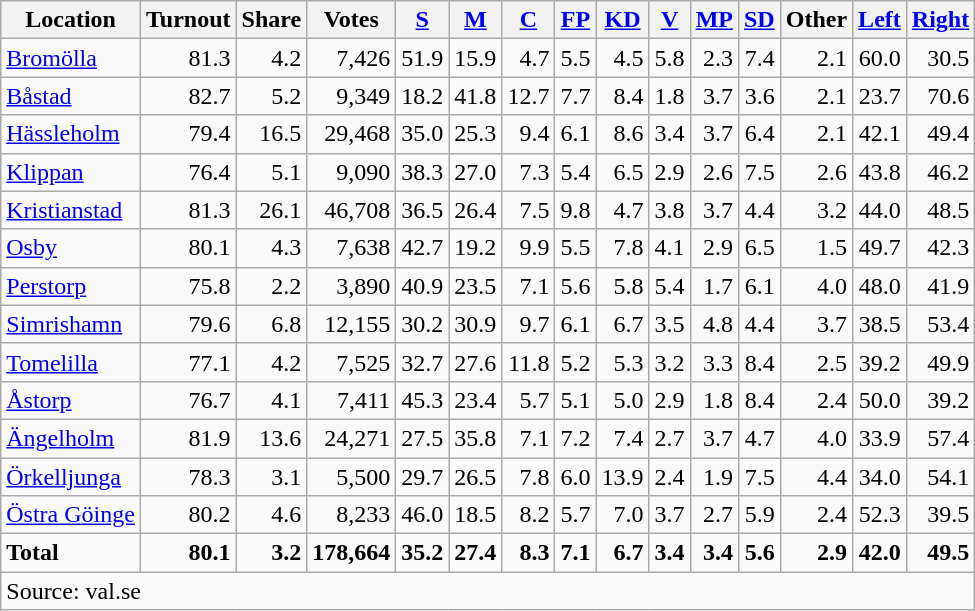<table class="wikitable sortable" style=text-align:right>
<tr>
<th>Location</th>
<th>Turnout</th>
<th>Share</th>
<th>Votes</th>
<th><a href='#'>S</a></th>
<th><a href='#'>M</a></th>
<th><a href='#'>C</a></th>
<th><a href='#'>FP</a></th>
<th><a href='#'>KD</a></th>
<th><a href='#'>V</a></th>
<th><a href='#'>MP</a></th>
<th><a href='#'>SD</a></th>
<th>Other</th>
<th><a href='#'>Left</a></th>
<th><a href='#'>Right</a></th>
</tr>
<tr>
<td align=left><a href='#'>Bromölla</a></td>
<td>81.3</td>
<td>4.2</td>
<td>7,426</td>
<td>51.9</td>
<td>15.9</td>
<td>4.7</td>
<td>5.5</td>
<td>4.5</td>
<td>5.8</td>
<td>2.3</td>
<td>7.4</td>
<td>2.1</td>
<td>60.0</td>
<td>30.5</td>
</tr>
<tr>
<td align=left><a href='#'>Båstad</a></td>
<td>82.7</td>
<td>5.2</td>
<td>9,349</td>
<td>18.2</td>
<td>41.8</td>
<td>12.7</td>
<td>7.7</td>
<td>8.4</td>
<td>1.8</td>
<td>3.7</td>
<td>3.6</td>
<td>2.1</td>
<td>23.7</td>
<td>70.6</td>
</tr>
<tr>
<td align=left><a href='#'>Hässleholm</a></td>
<td>79.4</td>
<td>16.5</td>
<td>29,468</td>
<td>35.0</td>
<td>25.3</td>
<td>9.4</td>
<td>6.1</td>
<td>8.6</td>
<td>3.4</td>
<td>3.7</td>
<td>6.4</td>
<td>2.1</td>
<td>42.1</td>
<td>49.4</td>
</tr>
<tr>
<td align=left><a href='#'>Klippan</a></td>
<td>76.4</td>
<td>5.1</td>
<td>9,090</td>
<td>38.3</td>
<td>27.0</td>
<td>7.3</td>
<td>5.4</td>
<td>6.5</td>
<td>2.9</td>
<td>2.6</td>
<td>7.5</td>
<td>2.6</td>
<td>43.8</td>
<td>46.2</td>
</tr>
<tr>
<td align=left><a href='#'>Kristianstad</a></td>
<td>81.3</td>
<td>26.1</td>
<td>46,708</td>
<td>36.5</td>
<td>26.4</td>
<td>7.5</td>
<td>9.8</td>
<td>4.7</td>
<td>3.8</td>
<td>3.7</td>
<td>4.4</td>
<td>3.2</td>
<td>44.0</td>
<td>48.5</td>
</tr>
<tr>
<td align=left><a href='#'>Osby</a></td>
<td>80.1</td>
<td>4.3</td>
<td>7,638</td>
<td>42.7</td>
<td>19.2</td>
<td>9.9</td>
<td>5.5</td>
<td>7.8</td>
<td>4.1</td>
<td>2.9</td>
<td>6.5</td>
<td>1.5</td>
<td>49.7</td>
<td>42.3</td>
</tr>
<tr>
<td align=left><a href='#'>Perstorp</a></td>
<td>75.8</td>
<td>2.2</td>
<td>3,890</td>
<td>40.9</td>
<td>23.5</td>
<td>7.1</td>
<td>5.6</td>
<td>5.8</td>
<td>5.4</td>
<td>1.7</td>
<td>6.1</td>
<td>4.0</td>
<td>48.0</td>
<td>41.9</td>
</tr>
<tr>
<td align=left><a href='#'>Simrishamn</a></td>
<td>79.6</td>
<td>6.8</td>
<td>12,155</td>
<td>30.2</td>
<td>30.9</td>
<td>9.7</td>
<td>6.1</td>
<td>6.7</td>
<td>3.5</td>
<td>4.8</td>
<td>4.4</td>
<td>3.7</td>
<td>38.5</td>
<td>53.4</td>
</tr>
<tr>
<td align=left><a href='#'>Tomelilla</a></td>
<td>77.1</td>
<td>4.2</td>
<td>7,525</td>
<td>32.7</td>
<td>27.6</td>
<td>11.8</td>
<td>5.2</td>
<td>5.3</td>
<td>3.2</td>
<td>3.3</td>
<td>8.4</td>
<td>2.5</td>
<td>39.2</td>
<td>49.9</td>
</tr>
<tr>
<td align=left><a href='#'>Åstorp</a></td>
<td>76.7</td>
<td>4.1</td>
<td>7,411</td>
<td>45.3</td>
<td>23.4</td>
<td>5.7</td>
<td>5.1</td>
<td>5.0</td>
<td>2.9</td>
<td>1.8</td>
<td>8.4</td>
<td>2.4</td>
<td>50.0</td>
<td>39.2</td>
</tr>
<tr>
<td align=left><a href='#'>Ängelholm</a></td>
<td>81.9</td>
<td>13.6</td>
<td>24,271</td>
<td>27.5</td>
<td>35.8</td>
<td>7.1</td>
<td>7.2</td>
<td>7.4</td>
<td>2.7</td>
<td>3.7</td>
<td>4.7</td>
<td>4.0</td>
<td>33.9</td>
<td>57.4</td>
</tr>
<tr>
<td align=left><a href='#'>Örkelljunga</a></td>
<td>78.3</td>
<td>3.1</td>
<td>5,500</td>
<td>29.7</td>
<td>26.5</td>
<td>7.8</td>
<td>6.0</td>
<td>13.9</td>
<td>2.4</td>
<td>1.9</td>
<td>7.5</td>
<td>4.4</td>
<td>34.0</td>
<td>54.1</td>
</tr>
<tr>
<td align=left><a href='#'>Östra Göinge</a></td>
<td>80.2</td>
<td>4.6</td>
<td>8,233</td>
<td>46.0</td>
<td>18.5</td>
<td>8.2</td>
<td>5.7</td>
<td>7.0</td>
<td>3.7</td>
<td>2.7</td>
<td>5.9</td>
<td>2.4</td>
<td>52.3</td>
<td>39.5</td>
</tr>
<tr>
<td align=left><strong>Total</strong></td>
<td><strong>80.1</strong></td>
<td><strong>3.2</strong></td>
<td><strong>178,664</strong></td>
<td><strong>35.2</strong></td>
<td><strong>27.4</strong></td>
<td><strong>8.3</strong></td>
<td><strong>7.1</strong></td>
<td><strong>6.7</strong></td>
<td><strong>3.4</strong></td>
<td><strong>3.4</strong></td>
<td><strong>5.6</strong></td>
<td><strong>2.9</strong></td>
<td><strong>42.0</strong></td>
<td><strong>49.5</strong></td>
</tr>
<tr>
<td align=left colspan=15>Source: val.se </td>
</tr>
</table>
